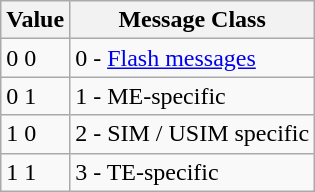<table class="wikitable" style="text-align:left">
<tr>
<th>Value</th>
<th>Message Class</th>
</tr>
<tr>
<td>0 0</td>
<td>0 - <a href='#'>Flash messages</a></td>
</tr>
<tr>
<td>0 1</td>
<td>1 - ME-specific</td>
</tr>
<tr>
<td>1 0</td>
<td>2 - SIM / USIM specific</td>
</tr>
<tr>
<td>1 1</td>
<td>3 - TE-specific</td>
</tr>
</table>
